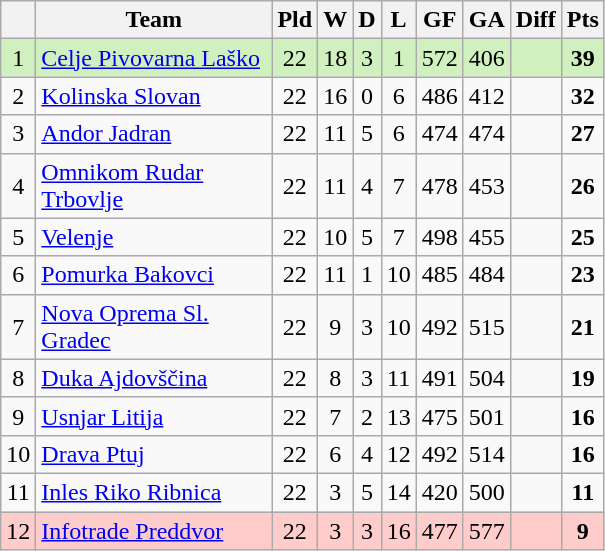<table class="wikitable sortable" style="text-align:center">
<tr>
<th></th>
<th width="150">Team</th>
<th>Pld</th>
<th>W</th>
<th>D</th>
<th>L</th>
<th>GF</th>
<th>GA</th>
<th>Diff</th>
<th>Pts</th>
</tr>
<tr style="background: #D0F0C0;">
<td>1</td>
<td align=left><a href='#'>Celje Pivovarna Laško</a></td>
<td>22</td>
<td>18</td>
<td>3</td>
<td>1</td>
<td>572</td>
<td>406</td>
<td></td>
<td><strong>39</strong></td>
</tr>
<tr>
<td>2</td>
<td align=left><a href='#'>Kolinska Slovan</a></td>
<td>22</td>
<td>16</td>
<td>0</td>
<td>6</td>
<td>486</td>
<td>412</td>
<td></td>
<td><strong>32</strong></td>
</tr>
<tr>
<td>3</td>
<td align=left><a href='#'>Andor Jadran</a></td>
<td>22</td>
<td>11</td>
<td>5</td>
<td>6</td>
<td>474</td>
<td>474</td>
<td></td>
<td><strong>27</strong></td>
</tr>
<tr>
<td>4</td>
<td align=left><a href='#'>Omnikom Rudar Trbovlje</a></td>
<td>22</td>
<td>11</td>
<td>4</td>
<td>7</td>
<td>478</td>
<td>453</td>
<td></td>
<td><strong>26</strong></td>
</tr>
<tr>
<td>5</td>
<td align=left><a href='#'>Velenje</a></td>
<td>22</td>
<td>10</td>
<td>5</td>
<td>7</td>
<td>498</td>
<td>455</td>
<td></td>
<td><strong>25</strong></td>
</tr>
<tr>
<td>6</td>
<td align=left><a href='#'>Pomurka Bakovci</a></td>
<td>22</td>
<td>11</td>
<td>1</td>
<td>10</td>
<td>485</td>
<td>484</td>
<td></td>
<td><strong>23</strong></td>
</tr>
<tr>
<td>7</td>
<td align=left><a href='#'>Nova Oprema Sl. Gradec</a></td>
<td>22</td>
<td>9</td>
<td>3</td>
<td>10</td>
<td>492</td>
<td>515</td>
<td></td>
<td><strong>21</strong></td>
</tr>
<tr>
<td>8</td>
<td align=left><a href='#'>Duka Ajdovščina</a></td>
<td>22</td>
<td>8</td>
<td>3</td>
<td>11</td>
<td>491</td>
<td>504</td>
<td></td>
<td><strong>19</strong></td>
</tr>
<tr>
<td>9</td>
<td align=left><a href='#'>Usnjar Litija</a></td>
<td>22</td>
<td>7</td>
<td>2</td>
<td>13</td>
<td>475</td>
<td>501</td>
<td></td>
<td><strong>16</strong></td>
</tr>
<tr>
<td>10</td>
<td align=left><a href='#'>Drava Ptuj</a></td>
<td>22</td>
<td>6</td>
<td>4</td>
<td>12</td>
<td>492</td>
<td>514</td>
<td></td>
<td><strong>16</strong></td>
</tr>
<tr>
<td>11</td>
<td align=left><a href='#'>Inles Riko Ribnica</a></td>
<td>22</td>
<td>3</td>
<td>5</td>
<td>14</td>
<td>420</td>
<td>500</td>
<td></td>
<td><strong>11</strong></td>
</tr>
<tr style="background: #FFCCCC;">
<td>12</td>
<td align=left><a href='#'>Infotrade Preddvor</a></td>
<td>22</td>
<td>3</td>
<td>3</td>
<td>16</td>
<td>477</td>
<td>577</td>
<td></td>
<td><strong>9</strong></td>
</tr>
</table>
